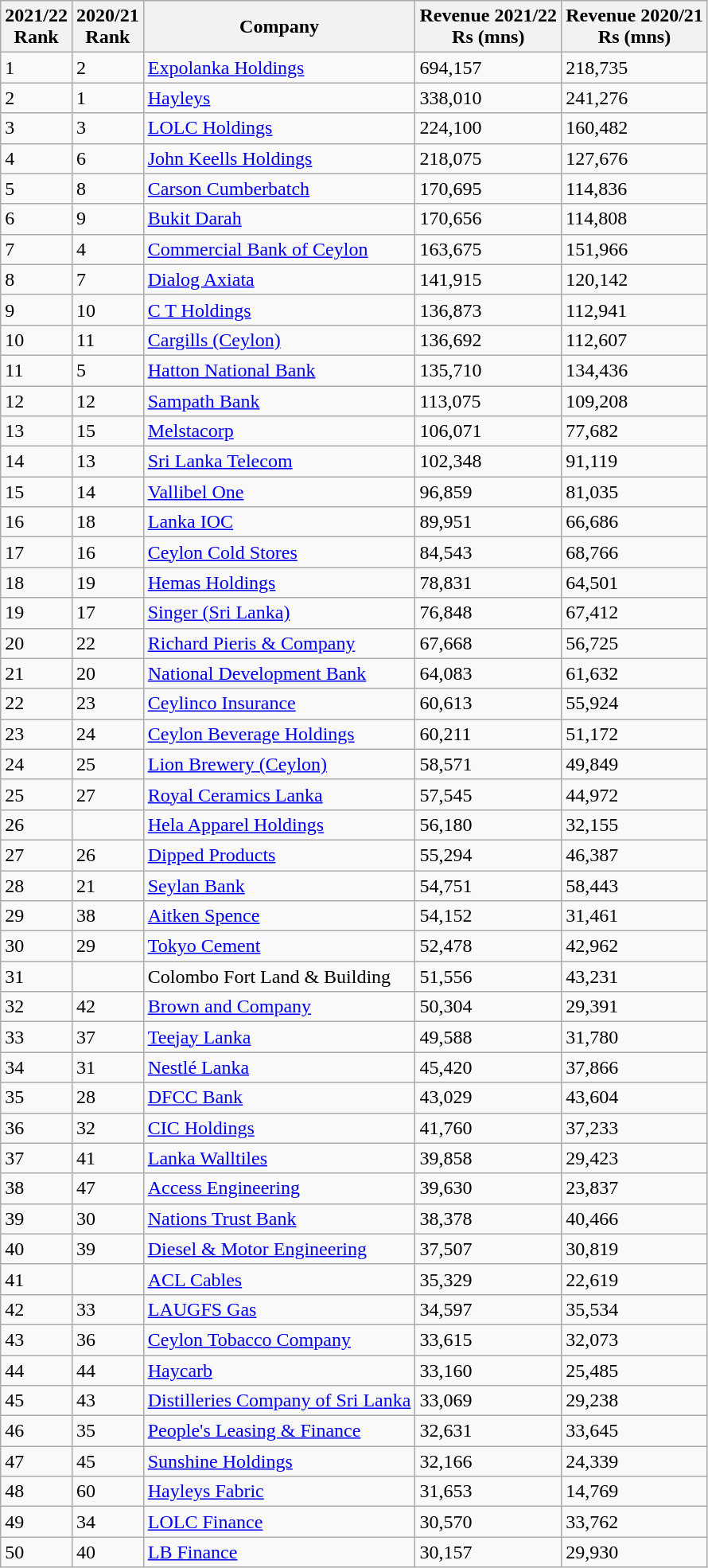<table class="wikitable">
<tr>
<th>2021/22<br>Rank</th>
<th>2020/21<br>Rank</th>
<th>Company</th>
<th>Revenue 2021/22<br>Rs (mns)</th>
<th>Revenue 2020/21<br>Rs (mns)</th>
</tr>
<tr>
<td>1</td>
<td>2</td>
<td><a href='#'>Expolanka Holdings</a></td>
<td>694,157</td>
<td>218,735</td>
</tr>
<tr>
<td>2</td>
<td>1</td>
<td><a href='#'>Hayleys</a></td>
<td>338,010</td>
<td>241,276</td>
</tr>
<tr>
<td>3</td>
<td>3</td>
<td><a href='#'>LOLC Holdings</a></td>
<td>224,100</td>
<td>160,482</td>
</tr>
<tr>
<td>4</td>
<td>6</td>
<td><a href='#'>John Keells Holdings</a></td>
<td>218,075</td>
<td>127,676</td>
</tr>
<tr>
<td>5</td>
<td>8</td>
<td><a href='#'>Carson Cumberbatch</a></td>
<td>170,695</td>
<td>114,836</td>
</tr>
<tr>
<td>6</td>
<td>9</td>
<td><a href='#'>Bukit Darah</a></td>
<td>170,656</td>
<td>114,808</td>
</tr>
<tr>
<td>7</td>
<td>4</td>
<td><a href='#'>Commercial Bank of Ceylon</a></td>
<td>163,675</td>
<td>151,966</td>
</tr>
<tr>
<td>8</td>
<td>7</td>
<td><a href='#'>Dialog Axiata</a></td>
<td>141,915</td>
<td>120,142</td>
</tr>
<tr>
<td>9</td>
<td>10</td>
<td><a href='#'>C T Holdings</a></td>
<td>136,873</td>
<td>112,941</td>
</tr>
<tr>
<td>10</td>
<td>11</td>
<td><a href='#'>Cargills (Ceylon)</a></td>
<td>136,692</td>
<td>112,607</td>
</tr>
<tr>
<td>11</td>
<td>5</td>
<td><a href='#'>Hatton National Bank</a></td>
<td>135,710</td>
<td>134,436</td>
</tr>
<tr>
<td>12</td>
<td>12</td>
<td><a href='#'>Sampath Bank</a></td>
<td>113,075</td>
<td>109,208</td>
</tr>
<tr>
<td>13</td>
<td>15</td>
<td><a href='#'>Melstacorp</a></td>
<td>106,071</td>
<td>77,682</td>
</tr>
<tr>
<td>14</td>
<td>13</td>
<td><a href='#'>Sri Lanka Telecom</a></td>
<td>102,348</td>
<td>91,119</td>
</tr>
<tr>
<td>15</td>
<td>14</td>
<td><a href='#'>Vallibel One</a></td>
<td>96,859</td>
<td>81,035</td>
</tr>
<tr>
<td>16</td>
<td>18</td>
<td><a href='#'>Lanka IOC</a></td>
<td>89,951</td>
<td>66,686</td>
</tr>
<tr>
<td>17</td>
<td>16</td>
<td><a href='#'>Ceylon Cold Stores</a></td>
<td>84,543</td>
<td>68,766</td>
</tr>
<tr>
<td>18</td>
<td>19</td>
<td><a href='#'>Hemas Holdings</a></td>
<td>78,831</td>
<td>64,501</td>
</tr>
<tr>
<td>19</td>
<td>17</td>
<td><a href='#'>Singer (Sri Lanka)</a></td>
<td>76,848</td>
<td>67,412</td>
</tr>
<tr>
<td>20</td>
<td>22</td>
<td><a href='#'>Richard Pieris & Company</a></td>
<td>67,668</td>
<td>56,725</td>
</tr>
<tr>
<td>21</td>
<td>20</td>
<td><a href='#'>National Development Bank</a></td>
<td>64,083</td>
<td>61,632</td>
</tr>
<tr>
<td>22</td>
<td>23</td>
<td><a href='#'>Ceylinco Insurance</a></td>
<td>60,613</td>
<td>55,924</td>
</tr>
<tr>
<td>23</td>
<td>24</td>
<td><a href='#'>Ceylon Beverage Holdings</a></td>
<td>60,211</td>
<td>51,172</td>
</tr>
<tr>
<td>24</td>
<td>25</td>
<td><a href='#'>Lion Brewery (Ceylon)</a></td>
<td>58,571</td>
<td>49,849</td>
</tr>
<tr>
<td>25</td>
<td>27</td>
<td><a href='#'>Royal Ceramics Lanka</a></td>
<td>57,545</td>
<td>44,972</td>
</tr>
<tr>
<td>26</td>
<td></td>
<td><a href='#'>Hela Apparel Holdings</a></td>
<td>56,180</td>
<td>32,155</td>
</tr>
<tr>
<td>27</td>
<td>26</td>
<td><a href='#'>Dipped Products</a></td>
<td>55,294</td>
<td>46,387</td>
</tr>
<tr>
<td>28</td>
<td>21</td>
<td><a href='#'>Seylan Bank</a></td>
<td>54,751</td>
<td>58,443</td>
</tr>
<tr>
<td>29</td>
<td>38</td>
<td><a href='#'>Aitken Spence</a></td>
<td>54,152</td>
<td>31,461</td>
</tr>
<tr>
<td>30</td>
<td>29</td>
<td><a href='#'>Tokyo Cement</a></td>
<td>52,478</td>
<td>42,962</td>
</tr>
<tr>
<td>31</td>
<td></td>
<td>Colombo Fort Land & Building</td>
<td>51,556</td>
<td>43,231</td>
</tr>
<tr>
<td>32</td>
<td>42</td>
<td><a href='#'>Brown and Company</a></td>
<td>50,304</td>
<td>29,391</td>
</tr>
<tr>
<td>33</td>
<td>37</td>
<td><a href='#'>Teejay Lanka</a></td>
<td>49,588</td>
<td>31,780</td>
</tr>
<tr>
<td>34</td>
<td>31</td>
<td><a href='#'>Nestlé Lanka</a></td>
<td>45,420</td>
<td>37,866</td>
</tr>
<tr>
<td>35</td>
<td>28</td>
<td><a href='#'>DFCC Bank</a></td>
<td>43,029</td>
<td>43,604</td>
</tr>
<tr>
<td>36</td>
<td>32</td>
<td><a href='#'>CIC Holdings</a></td>
<td>41,760</td>
<td>37,233</td>
</tr>
<tr>
<td>37</td>
<td>41</td>
<td><a href='#'>Lanka Walltiles</a></td>
<td>39,858</td>
<td>29,423</td>
</tr>
<tr>
<td>38</td>
<td>47</td>
<td><a href='#'>Access Engineering</a></td>
<td>39,630</td>
<td>23,837</td>
</tr>
<tr>
<td>39</td>
<td>30</td>
<td><a href='#'>Nations Trust Bank</a></td>
<td>38,378</td>
<td>40,466</td>
</tr>
<tr>
<td>40</td>
<td>39</td>
<td><a href='#'>Diesel & Motor Engineering</a></td>
<td>37,507</td>
<td>30,819</td>
</tr>
<tr>
<td>41</td>
<td></td>
<td><a href='#'>ACL Cables</a></td>
<td>35,329</td>
<td>22,619</td>
</tr>
<tr>
<td>42</td>
<td>33</td>
<td><a href='#'>LAUGFS Gas</a></td>
<td>34,597</td>
<td>35,534</td>
</tr>
<tr>
<td>43</td>
<td>36</td>
<td><a href='#'>Ceylon Tobacco Company</a></td>
<td>33,615</td>
<td>32,073</td>
</tr>
<tr>
<td>44</td>
<td>44</td>
<td><a href='#'>Haycarb</a></td>
<td>33,160</td>
<td>25,485</td>
</tr>
<tr>
<td>45</td>
<td>43</td>
<td><a href='#'>Distilleries Company of Sri Lanka</a></td>
<td>33,069</td>
<td>29,238</td>
</tr>
<tr>
<td>46</td>
<td>35</td>
<td><a href='#'>People's Leasing & Finance</a></td>
<td>32,631</td>
<td>33,645</td>
</tr>
<tr>
<td>47</td>
<td>45</td>
<td><a href='#'>Sunshine Holdings</a></td>
<td>32,166</td>
<td>24,339</td>
</tr>
<tr>
<td>48</td>
<td>60</td>
<td><a href='#'>Hayleys Fabric</a></td>
<td>31,653</td>
<td>14,769</td>
</tr>
<tr>
<td>49</td>
<td>34</td>
<td><a href='#'>LOLC Finance</a></td>
<td>30,570</td>
<td>33,762</td>
</tr>
<tr>
<td>50</td>
<td>40</td>
<td><a href='#'>LB Finance</a></td>
<td>30,157</td>
<td>29,930</td>
</tr>
</table>
